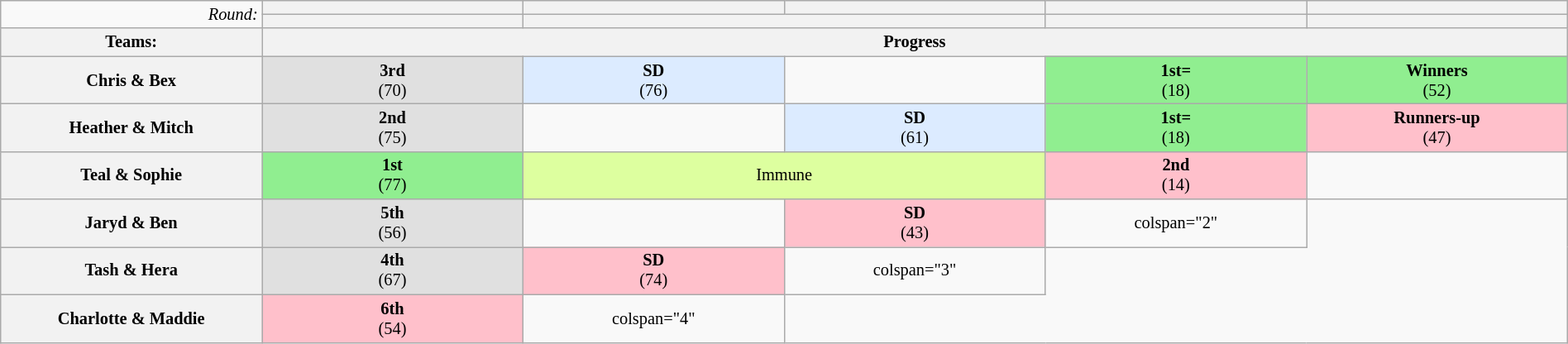<table class="wikitable" style="text-align: center; font-size: 85%; line-height:16px; width:100%;">
<tr>
<td style="width:16.67%; text-align:right;" rowspan="2"><em>Round:</em></td>
<th style="width:16.67%;"><a href='#'></a></th>
<th style="width:16.67%;"><a href='#'></a></th>
<th style="width:16.67%;"><a href='#'></a></th>
<th style="width:16.67%;"><a href='#'></a></th>
<th style="width:16.67%;"><a href='#'></a></th>
</tr>
<tr>
<th colspan="1"><a href='#'></a></th>
<th colspan="2"><a href='#'></a></th>
<th><a href='#'></a></th>
<th><a href='#'></a></th>
</tr>
<tr>
<th>Teams:</th>
<th colspan="5">Progress</th>
</tr>
<tr>
<th>Chris & Bex</th>
<td bgcolor="E0E0E0"><strong>3rd</strong><br>(70)</td>
<td style="background:#DCEBFF"><strong>SD</strong><br>(76)</td>
<td></td>
<td bgcolor="lightgreen"><strong>1st=</strong><br>(18)</td>
<td bgcolor="lightgreen"><strong>Winners</strong><br>(52)</td>
</tr>
<tr>
<th>Heather & Mitch</th>
<td bgcolor="E0E0E0"><strong>2nd</strong><br>(75)</td>
<td></td>
<td style="background:#DCEBFF"><strong>SD</strong><br>(61)</td>
<td bgcolor="lightgreen"><strong>1st=</strong><br>(18)</td>
<td bgcolor="pink"><strong>Runners-up</strong><br>(47)</td>
</tr>
<tr>
<th>Teal & Sophie</th>
<td bgcolor="lightgreen"><strong>1st</strong><br>(77)</td>
<td bgcolor="DDFF9F" colspan="2">Immune</td>
<td bgcolor="pink"><strong>2nd</strong><br>(14)</td>
<td> </td>
</tr>
<tr>
<th>Jaryd & Ben</th>
<td bgcolor="E0E0E0"><strong>5th</strong><br>(56)</td>
<td></td>
<td bgcolor="pink"><strong>SD</strong><br>(43)</td>
<td>colspan="2"  </td>
</tr>
<tr>
<th>Tash & Hera</th>
<td bgcolor="E0E0E0"><strong>4th</strong><br>(67)</td>
<td bgcolor="pink"><strong>SD</strong><br>(74)</td>
<td>colspan="3"  </td>
</tr>
<tr>
<th><strong>Charlotte & Maddie</strong></th>
<td bgcolor="pink"><strong>6th</strong><br>(54)</td>
<td>colspan="4"  </td>
</tr>
</table>
